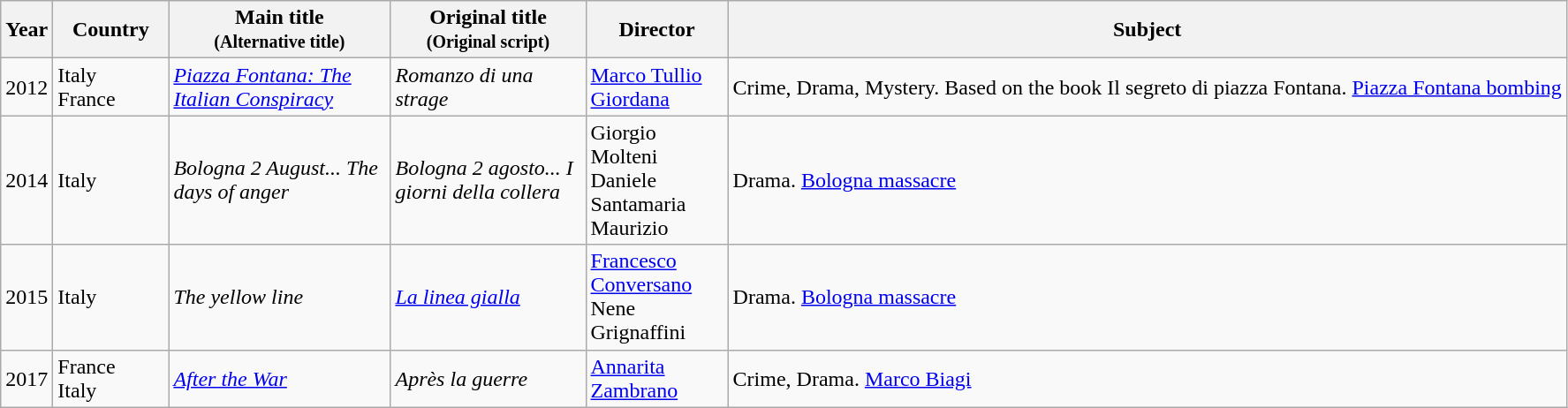<table class="wikitable sortable">
<tr>
<th>Year</th>
<th width= 80>Country</th>
<th class="unsortable" style="width:160px;">Main title<br><small>(Alternative title)</small></th>
<th class="unsortable" style="width:140px;">Original title<br><small>(Original script)</small></th>
<th width=100>Director</th>
<th class="unsortable">Subject</th>
</tr>
<tr>
<td>2012</td>
<td>Italy<br>France</td>
<td><em><a href='#'>Piazza Fontana: The Italian Conspiracy</a></em></td>
<td><em>Romanzo di una strage</em></td>
<td><a href='#'>Marco Tullio Giordana</a></td>
<td>Crime, Drama, Mystery. Based on the book Il segreto di piazza Fontana. <a href='#'>Piazza Fontana bombing</a></td>
</tr>
<tr>
<td>2014</td>
<td>Italy</td>
<td><em>Bologna 2 August... The days of anger</em></td>
<td><em>Bologna 2 agosto... I giorni della collera</em></td>
<td>Giorgio Molteni<br>Daniele Santamaria Maurizio</td>
<td>Drama. <a href='#'>Bologna massacre</a></td>
</tr>
<tr>
<td>2015</td>
<td>Italy</td>
<td><em>The yellow line</em></td>
<td><em><a href='#'>La linea gialla</a></em></td>
<td><a href='#'>Francesco Conversano</a><br>Nene Grignaffini</td>
<td>Drama. <a href='#'>Bologna massacre</a></td>
</tr>
<tr>
<td>2017</td>
<td>France<br>Italy</td>
<td><em><a href='#'>After the War</a></em></td>
<td><em>Après la guerre</em></td>
<td><a href='#'>Annarita Zambrano</a></td>
<td>Crime, Drama. <a href='#'>Marco Biagi</a></td>
</tr>
</table>
